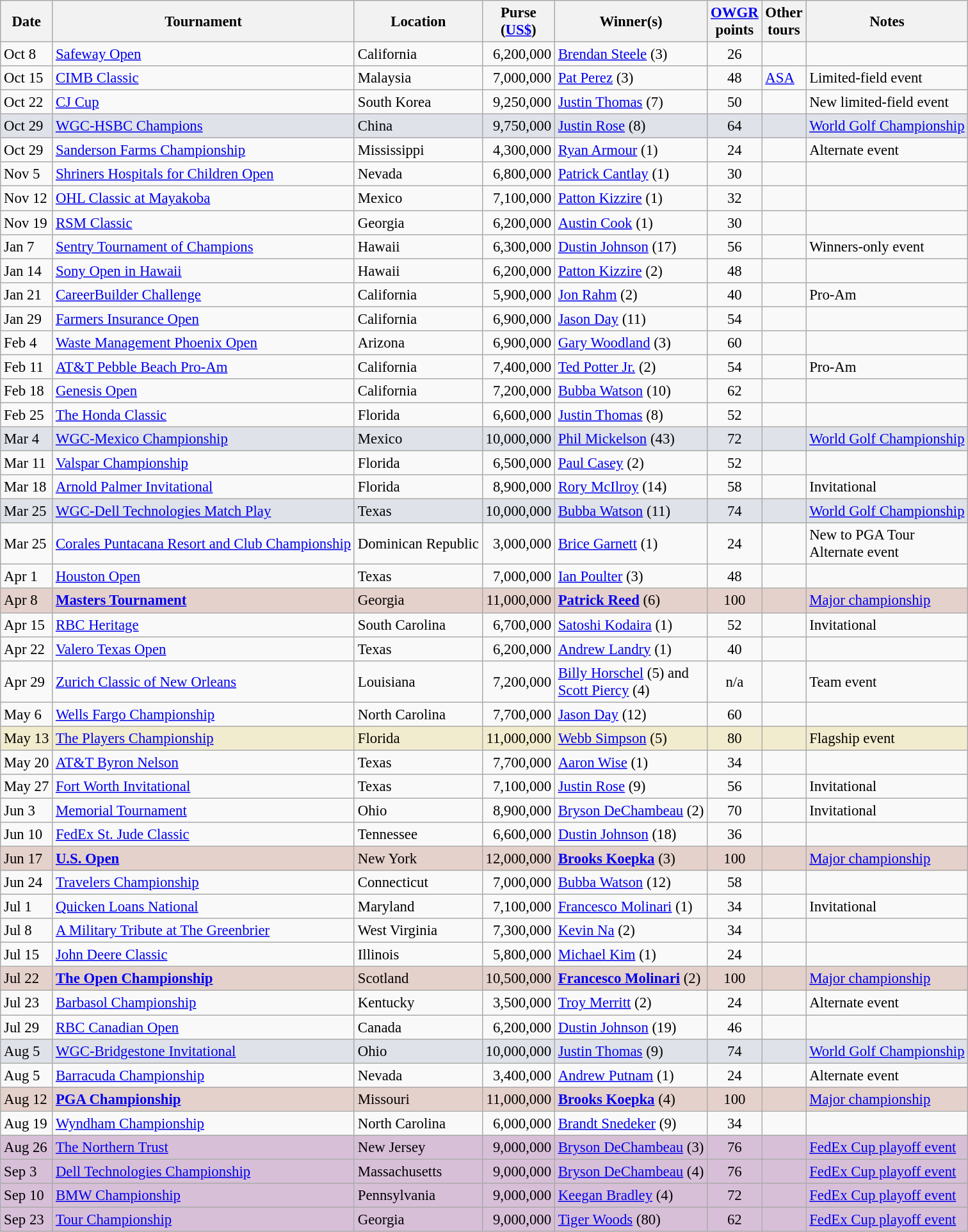<table class="wikitable" style="font-size:95%">
<tr>
<th>Date</th>
<th>Tournament</th>
<th>Location</th>
<th>Purse<br>(<a href='#'>US$</a>)</th>
<th>Winner(s)</th>
<th><a href='#'>OWGR</a><br>points</th>
<th>Other<br>tours</th>
<th>Notes</th>
</tr>
<tr>
<td>Oct 8</td>
<td><a href='#'>Safeway Open</a></td>
<td>California</td>
<td align=right>6,200,000</td>
<td> <a href='#'>Brendan Steele</a> (3)</td>
<td align=center>26</td>
<td></td>
<td></td>
</tr>
<tr>
<td>Oct 15</td>
<td><a href='#'>CIMB Classic</a></td>
<td>Malaysia</td>
<td align=right>7,000,000</td>
<td> <a href='#'>Pat Perez</a> (3)</td>
<td align=center>48</td>
<td><a href='#'>ASA</a></td>
<td>Limited-field event</td>
</tr>
<tr>
<td>Oct 22</td>
<td><a href='#'>CJ Cup</a></td>
<td>South Korea</td>
<td align=right>9,250,000</td>
<td> <a href='#'>Justin Thomas</a> (7)</td>
<td align=center>50</td>
<td></td>
<td>New limited-field event</td>
</tr>
<tr style="background:#dfe2e9;">
<td>Oct 29</td>
<td><a href='#'>WGC-HSBC Champions</a></td>
<td>China</td>
<td align=right>9,750,000</td>
<td> <a href='#'>Justin Rose</a> (8)</td>
<td align=center>64</td>
<td></td>
<td><a href='#'>World Golf Championship</a></td>
</tr>
<tr>
<td>Oct 29</td>
<td><a href='#'>Sanderson Farms Championship</a></td>
<td>Mississippi</td>
<td align=right>4,300,000</td>
<td> <a href='#'>Ryan Armour</a> (1)</td>
<td align=center>24</td>
<td></td>
<td>Alternate event</td>
</tr>
<tr>
<td>Nov 5</td>
<td><a href='#'>Shriners Hospitals for Children Open</a></td>
<td>Nevada</td>
<td align=right>6,800,000</td>
<td> <a href='#'>Patrick Cantlay</a> (1)</td>
<td align=center>30</td>
<td></td>
<td></td>
</tr>
<tr>
<td>Nov 12</td>
<td><a href='#'>OHL Classic at Mayakoba</a></td>
<td>Mexico</td>
<td align=right>7,100,000</td>
<td> <a href='#'>Patton Kizzire</a> (1)</td>
<td align=center>32</td>
<td></td>
<td></td>
</tr>
<tr>
<td>Nov 19</td>
<td><a href='#'>RSM Classic</a></td>
<td>Georgia</td>
<td align=right>6,200,000</td>
<td> <a href='#'>Austin Cook</a> (1)</td>
<td align=center>30</td>
<td></td>
<td></td>
</tr>
<tr>
<td>Jan 7</td>
<td><a href='#'>Sentry Tournament of Champions</a></td>
<td>Hawaii</td>
<td align=right>6,300,000</td>
<td> <a href='#'>Dustin Johnson</a> (17)</td>
<td align=center>56</td>
<td></td>
<td>Winners-only event</td>
</tr>
<tr>
<td>Jan 14</td>
<td><a href='#'>Sony Open in Hawaii</a></td>
<td>Hawaii</td>
<td align=right>6,200,000</td>
<td> <a href='#'>Patton Kizzire</a> (2)</td>
<td align=center>48</td>
<td></td>
<td></td>
</tr>
<tr>
<td>Jan 21</td>
<td><a href='#'>CareerBuilder Challenge</a></td>
<td>California</td>
<td align=right>5,900,000</td>
<td> <a href='#'>Jon Rahm</a> (2)</td>
<td align=center>40</td>
<td></td>
<td>Pro-Am</td>
</tr>
<tr>
<td>Jan 29</td>
<td><a href='#'>Farmers Insurance Open</a></td>
<td>California</td>
<td align=right>6,900,000</td>
<td> <a href='#'>Jason Day</a> (11)</td>
<td align=center>54</td>
<td></td>
<td></td>
</tr>
<tr>
<td>Feb 4</td>
<td><a href='#'>Waste Management Phoenix Open</a></td>
<td>Arizona</td>
<td align=right>6,900,000</td>
<td> <a href='#'>Gary Woodland</a> (3)</td>
<td align=center>60</td>
<td></td>
<td></td>
</tr>
<tr>
<td>Feb 11</td>
<td><a href='#'>AT&T Pebble Beach Pro-Am</a></td>
<td>California</td>
<td align=right>7,400,000</td>
<td> <a href='#'>Ted Potter Jr.</a> (2)</td>
<td align=center>54</td>
<td></td>
<td>Pro-Am</td>
</tr>
<tr>
<td>Feb 18</td>
<td><a href='#'>Genesis Open</a></td>
<td>California</td>
<td align=right>7,200,000</td>
<td> <a href='#'>Bubba Watson</a> (10)</td>
<td align=center>62</td>
<td></td>
<td></td>
</tr>
<tr>
<td>Feb 25</td>
<td><a href='#'>The Honda Classic</a></td>
<td>Florida</td>
<td align=right>6,600,000</td>
<td> <a href='#'>Justin Thomas</a> (8)</td>
<td align=center>52</td>
<td></td>
<td></td>
</tr>
<tr style="background:#dfe2e9;">
<td>Mar 4</td>
<td><a href='#'>WGC-Mexico Championship</a></td>
<td>Mexico</td>
<td align=right>10,000,000</td>
<td> <a href='#'>Phil Mickelson</a> (43)</td>
<td align=center>72</td>
<td></td>
<td><a href='#'>World Golf Championship</a></td>
</tr>
<tr>
<td>Mar 11</td>
<td><a href='#'>Valspar Championship</a></td>
<td>Florida</td>
<td align=right>6,500,000</td>
<td> <a href='#'>Paul Casey</a> (2)</td>
<td align=center>52</td>
<td></td>
<td></td>
</tr>
<tr>
<td>Mar 18</td>
<td><a href='#'>Arnold Palmer Invitational</a></td>
<td>Florida</td>
<td align=right>8,900,000</td>
<td> <a href='#'>Rory McIlroy</a> (14)</td>
<td align=center>58</td>
<td></td>
<td>Invitational</td>
</tr>
<tr style="background:#dfe2e9;">
<td>Mar 25</td>
<td><a href='#'>WGC-Dell Technologies Match Play</a></td>
<td>Texas</td>
<td align=right>10,000,000</td>
<td> <a href='#'>Bubba Watson</a> (11)</td>
<td align=center>74</td>
<td></td>
<td><a href='#'>World Golf Championship</a></td>
</tr>
<tr>
<td>Mar 25</td>
<td><a href='#'>Corales Puntacana Resort and Club Championship</a></td>
<td>Dominican Republic</td>
<td align=right>3,000,000</td>
<td> <a href='#'>Brice Garnett</a> (1)</td>
<td align=center>24</td>
<td></td>
<td>New to PGA Tour<br>Alternate event</td>
</tr>
<tr>
<td>Apr 1</td>
<td><a href='#'>Houston Open</a></td>
<td>Texas</td>
<td align=right>7,000,000</td>
<td> <a href='#'>Ian Poulter</a> (3)</td>
<td align=center>48</td>
<td></td>
<td></td>
</tr>
<tr style="background:#e5d1cb;">
<td>Apr 8</td>
<td><strong><a href='#'>Masters Tournament</a></strong></td>
<td>Georgia</td>
<td align=right>11,000,000</td>
<td> <strong><a href='#'>Patrick Reed</a></strong> (6)</td>
<td align=center>100</td>
<td></td>
<td><a href='#'>Major championship</a></td>
</tr>
<tr>
<td>Apr 15</td>
<td><a href='#'>RBC Heritage</a></td>
<td>South Carolina</td>
<td align=right>6,700,000</td>
<td> <a href='#'>Satoshi Kodaira</a> (1)</td>
<td align=center>52</td>
<td></td>
<td>Invitational</td>
</tr>
<tr>
<td>Apr 22</td>
<td><a href='#'>Valero Texas Open</a></td>
<td>Texas</td>
<td align=right>6,200,000</td>
<td> <a href='#'>Andrew Landry</a> (1)</td>
<td align=center>40</td>
<td></td>
<td></td>
</tr>
<tr>
<td>Apr 29</td>
<td><a href='#'>Zurich Classic of New Orleans</a></td>
<td>Louisiana</td>
<td align=right>7,200,000</td>
<td> <a href='#'>Billy Horschel</a> (5) and<br> <a href='#'>Scott Piercy</a> (4)</td>
<td align=center>n/a</td>
<td></td>
<td>Team event</td>
</tr>
<tr>
<td>May 6</td>
<td><a href='#'>Wells Fargo Championship</a></td>
<td>North Carolina</td>
<td align=right>7,700,000</td>
<td> <a href='#'>Jason Day</a> (12)</td>
<td align=center>60</td>
<td></td>
<td></td>
</tr>
<tr style="background:#f2ecce;">
<td>May 13</td>
<td><a href='#'>The Players Championship</a></td>
<td>Florida</td>
<td align=right>11,000,000</td>
<td> <a href='#'>Webb Simpson</a> (5)</td>
<td align=center>80</td>
<td></td>
<td>Flagship event</td>
</tr>
<tr>
<td>May 20</td>
<td><a href='#'>AT&T Byron Nelson</a></td>
<td>Texas</td>
<td align=right>7,700,000</td>
<td> <a href='#'>Aaron Wise</a> (1)</td>
<td align=center>34</td>
<td></td>
<td></td>
</tr>
<tr>
<td>May 27</td>
<td><a href='#'>Fort Worth Invitational</a></td>
<td>Texas</td>
<td align=right>7,100,000</td>
<td> <a href='#'>Justin Rose</a> (9)</td>
<td align=center>56</td>
<td></td>
<td>Invitational</td>
</tr>
<tr>
<td>Jun 3</td>
<td><a href='#'>Memorial Tournament</a></td>
<td>Ohio</td>
<td align=right>8,900,000</td>
<td> <a href='#'>Bryson DeChambeau</a> (2)</td>
<td align=center>70</td>
<td></td>
<td>Invitational</td>
</tr>
<tr>
<td>Jun 10</td>
<td><a href='#'>FedEx St. Jude Classic</a></td>
<td>Tennessee</td>
<td align=right>6,600,000</td>
<td> <a href='#'>Dustin Johnson</a> (18)</td>
<td align=center>36</td>
<td></td>
<td></td>
</tr>
<tr style="background:#e5d1cb;">
<td>Jun 17</td>
<td><strong><a href='#'>U.S. Open</a></strong></td>
<td>New York</td>
<td align=right>12,000,000</td>
<td> <strong><a href='#'>Brooks Koepka</a></strong> (3)</td>
<td align=center>100</td>
<td></td>
<td><a href='#'>Major championship</a></td>
</tr>
<tr>
<td>Jun 24</td>
<td><a href='#'>Travelers Championship</a></td>
<td>Connecticut</td>
<td align=right>7,000,000</td>
<td> <a href='#'>Bubba Watson</a> (12)</td>
<td align=center>58</td>
<td></td>
<td></td>
</tr>
<tr>
<td>Jul 1</td>
<td><a href='#'>Quicken Loans National</a></td>
<td>Maryland</td>
<td align=right>7,100,000</td>
<td> <a href='#'>Francesco Molinari</a> (1)</td>
<td align=center>34</td>
<td></td>
<td>Invitational</td>
</tr>
<tr>
<td>Jul 8</td>
<td><a href='#'>A Military Tribute at The Greenbrier</a></td>
<td>West Virginia</td>
<td align=right>7,300,000</td>
<td> <a href='#'>Kevin Na</a> (2)</td>
<td align=center>34</td>
<td></td>
<td></td>
</tr>
<tr>
<td>Jul 15</td>
<td><a href='#'>John Deere Classic</a></td>
<td>Illinois</td>
<td align=right>5,800,000</td>
<td> <a href='#'>Michael Kim</a> (1)</td>
<td align=center>24</td>
<td></td>
<td></td>
</tr>
<tr style="background:#e5d1cb;">
<td>Jul 22</td>
<td><strong><a href='#'>The Open Championship</a></strong></td>
<td>Scotland</td>
<td align=right>10,500,000</td>
<td> <strong><a href='#'>Francesco Molinari</a></strong> (2)</td>
<td align=center>100</td>
<td></td>
<td><a href='#'>Major championship</a></td>
</tr>
<tr>
<td>Jul 23</td>
<td><a href='#'>Barbasol Championship</a></td>
<td>Kentucky</td>
<td align=right>3,500,000</td>
<td> <a href='#'>Troy Merritt</a> (2)</td>
<td align=center>24</td>
<td></td>
<td>Alternate event</td>
</tr>
<tr>
<td>Jul 29</td>
<td><a href='#'>RBC Canadian Open</a></td>
<td>Canada</td>
<td align=right>6,200,000</td>
<td> <a href='#'>Dustin Johnson</a> (19)</td>
<td align=center>46</td>
<td></td>
<td></td>
</tr>
<tr style="background:#dfe2e9;">
<td>Aug 5</td>
<td><a href='#'>WGC-Bridgestone Invitational</a></td>
<td>Ohio</td>
<td align=right>10,000,000</td>
<td> <a href='#'>Justin Thomas</a> (9)</td>
<td align=center>74</td>
<td></td>
<td><a href='#'>World Golf Championship</a></td>
</tr>
<tr>
<td>Aug 5</td>
<td><a href='#'>Barracuda Championship</a></td>
<td>Nevada</td>
<td align=right>3,400,000</td>
<td> <a href='#'>Andrew Putnam</a> (1)</td>
<td align=center>24</td>
<td></td>
<td>Alternate event</td>
</tr>
<tr style="background:#e5d1cb;">
<td>Aug 12</td>
<td><strong><a href='#'>PGA Championship</a></strong></td>
<td>Missouri</td>
<td align=right>11,000,000</td>
<td> <strong><a href='#'>Brooks Koepka</a></strong> (4)</td>
<td align=center>100</td>
<td></td>
<td><a href='#'>Major championship</a></td>
</tr>
<tr>
<td>Aug 19</td>
<td><a href='#'>Wyndham Championship</a></td>
<td>North Carolina</td>
<td align=right>6,000,000</td>
<td> <a href='#'>Brandt Snedeker</a> (9)</td>
<td align=center>34</td>
<td></td>
<td></td>
</tr>
<tr style="background:thistle;">
<td>Aug 26</td>
<td><a href='#'>The Northern Trust</a></td>
<td>New Jersey</td>
<td align=right>9,000,000</td>
<td> <a href='#'>Bryson DeChambeau</a> (3)</td>
<td align=center>76</td>
<td></td>
<td><a href='#'>FedEx Cup playoff event</a></td>
</tr>
<tr style="background:thistle;">
<td>Sep 3</td>
<td><a href='#'>Dell Technologies Championship</a></td>
<td>Massachusetts</td>
<td align=right>9,000,000</td>
<td> <a href='#'>Bryson DeChambeau</a> (4)</td>
<td align=center>76</td>
<td></td>
<td><a href='#'>FedEx Cup playoff event</a></td>
</tr>
<tr style="background:thistle;">
<td>Sep 10</td>
<td><a href='#'>BMW Championship</a></td>
<td>Pennsylvania</td>
<td align=right>9,000,000</td>
<td> <a href='#'>Keegan Bradley</a> (4)</td>
<td align=center>72</td>
<td></td>
<td><a href='#'>FedEx Cup playoff event</a></td>
</tr>
<tr style="background:thistle;">
<td>Sep 23</td>
<td><a href='#'>Tour Championship</a></td>
<td>Georgia</td>
<td align=right>9,000,000</td>
<td> <a href='#'>Tiger Woods</a> (80)</td>
<td align=center>62</td>
<td></td>
<td><a href='#'>FedEx Cup playoff event</a></td>
</tr>
</table>
